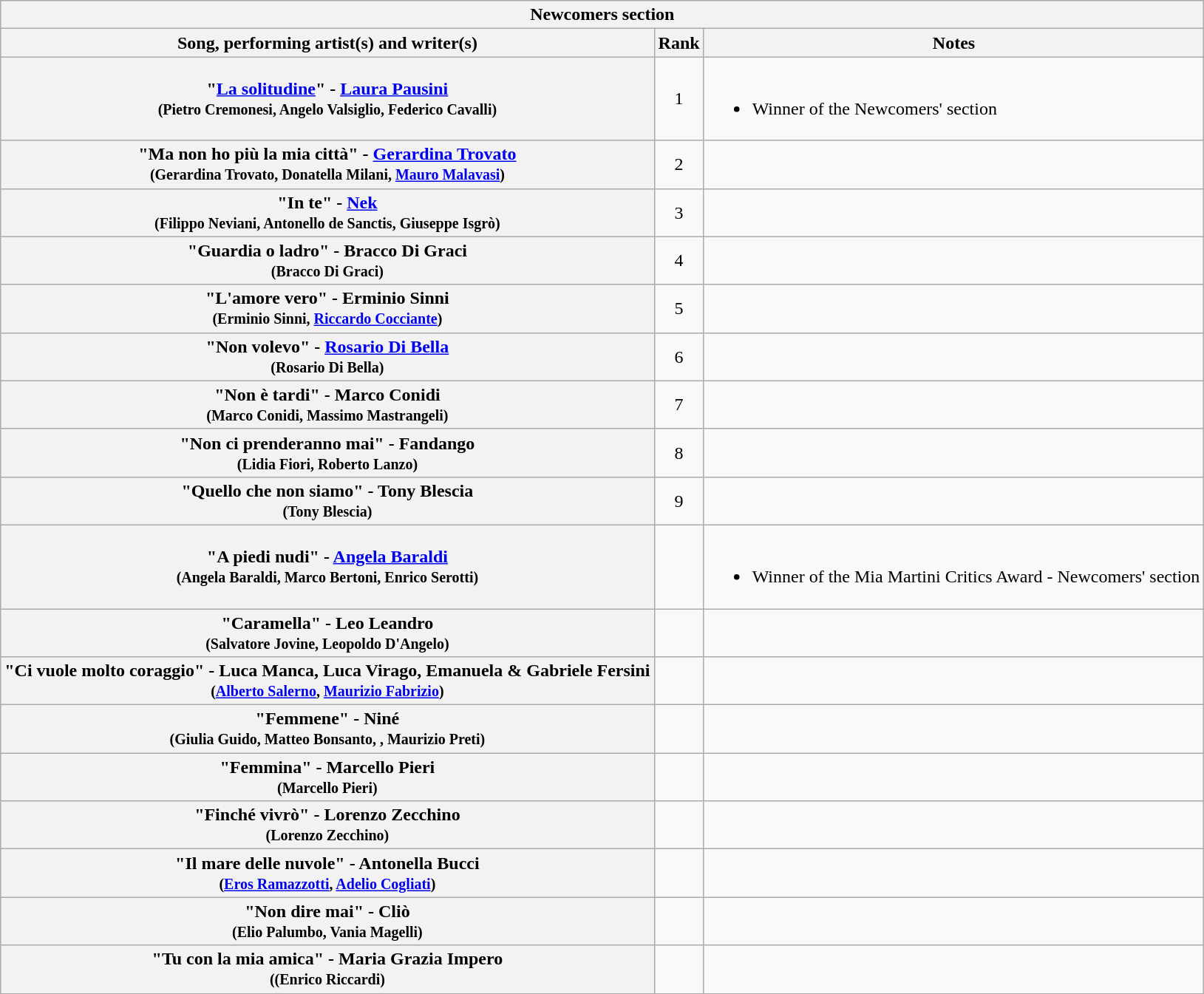<table class="plainrowheaders wikitable">
<tr>
<th colspan="3">Newcomers section </th>
</tr>
<tr>
<th>Song, performing artist(s) and writer(s)</th>
<th>Rank</th>
<th>Notes</th>
</tr>
<tr>
<th scope="row">"<a href='#'>La solitudine</a>" - <a href='#'>Laura Pausini</a>  <br><small> (Pietro Cremonesi, Angelo Valsiglio, Federico Cavalli)</small></th>
<td style="text-align:center;">1</td>
<td><br><ul><li>Winner of the Newcomers' section</li></ul></td>
</tr>
<tr>
<th scope="row">"Ma non ho più la mia città" - <a href='#'>Gerardina Trovato</a> <br><small> (Gerardina Trovato, Donatella Milani, <a href='#'>Mauro Malavasi</a>)</small></th>
<td style="text-align:center;">2</td>
<td></td>
</tr>
<tr>
<th scope="row">"In te" -  <a href='#'>Nek</a><br><small> (Filippo Neviani, Antonello de Sanctis, Giuseppe Isgrò)</small></th>
<td style="text-align:center;">3</td>
<td></td>
</tr>
<tr>
<th scope="row">"Guardia o ladro" -  Bracco Di Graci  <br><small> (Bracco Di Graci)</small></th>
<td style="text-align:center;">4</td>
<td></td>
</tr>
<tr>
<th scope="row">"L'amore vero" -  Erminio Sinni  <br><small> (Erminio Sinni, <a href='#'>Riccardo Cocciante</a>)</small></th>
<td style="text-align:center;">5</td>
<td></td>
</tr>
<tr>
<th scope="row">"Non volevo" - <a href='#'>Rosario Di Bella</a>  <br><small> (Rosario Di Bella)</small></th>
<td style="text-align:center;">6</td>
<td></td>
</tr>
<tr>
<th scope="row">"Non è tardi" - Marco Conidi  <br><small> (Marco Conidi, Massimo Mastrangeli)</small></th>
<td style="text-align:center;">7</td>
<td></td>
</tr>
<tr>
<th scope="row">"Non ci prenderanno mai" - Fandango   <br><small> (Lidia Fiori, Roberto Lanzo)</small></th>
<td style="text-align:center;">8</td>
<td></td>
</tr>
<tr>
<th scope="row">"Quello che non siamo" - Tony Blescia  <br><small> (Tony Blescia)</small></th>
<td style="text-align:center;">9</td>
<td></td>
</tr>
<tr>
<th scope="row">"A piedi nudi" - <a href='#'>Angela Baraldi</a>  <br><small> (Angela Baraldi, Marco Bertoni, Enrico Serotti)</small></th>
<td></td>
<td><br><ul><li>Winner of the Mia Martini Critics Award - Newcomers' section</li></ul></td>
</tr>
<tr>
<th scope="row">"Caramella" - Leo Leandro  <br><small> (Salvatore Jovine, Leopoldo D'Angelo)</small></th>
<td></td>
<td></td>
</tr>
<tr>
<th scope="row">"Ci vuole molto coraggio" - Luca Manca, Luca Virago, Emanuela & Gabriele Fersini  <br><small> (<a href='#'>Alberto Salerno</a>, <a href='#'>Maurizio Fabrizio</a>)</small></th>
<td></td>
<td></td>
</tr>
<tr>
<th scope="row">"Femmene" - Niné<br><small> (Giulia Guido, Matteo Bonsanto, , Maurizio Preti)</small></th>
<td></td>
<td></td>
</tr>
<tr>
<th scope="row">"Femmina" - Marcello Pieri <br><small> (Marcello Pieri)</small></th>
<td></td>
<td></td>
</tr>
<tr>
<th scope="row">"Finché vivrò" - Lorenzo Zecchino<br><small> (Lorenzo Zecchino)</small></th>
<td></td>
<td></td>
</tr>
<tr>
<th scope="row">"Il mare delle nuvole" -  Antonella Bucci <br><small> (<a href='#'>Eros Ramazzotti</a>, <a href='#'>Adelio Cogliati</a>)</small></th>
<td></td>
<td></td>
</tr>
<tr>
<th scope="row">"Non dire mai" - Cliò <br><small> (Elio Palumbo, Vania Magelli)</small></th>
<td></td>
<td></td>
</tr>
<tr>
<th scope="row">"Tu con la mia amica" - Maria Grazia Impero<br><small> ((Enrico Riccardi)</small></th>
<td></td>
<td></td>
</tr>
<tr>
</tr>
</table>
